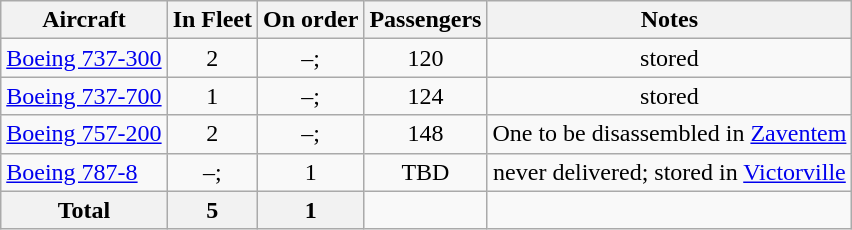<table class="wikitable" style="text-align: center">
<tr>
<th scope="col">Aircraft</th>
<th scope="col">In Fleet</th>
<th scope="col">On order</th>
<th scope="col">Passengers</th>
<th scope="col">Notes</th>
</tr>
<tr>
<td style="text-align: left"><a href='#'>Boeing 737-300</a></td>
<td>2</td>
<td>–;</td>
<td>120</td>
<td>stored</td>
</tr>
<tr>
<td style="text-align: left"><a href='#'>Boeing 737-700</a></td>
<td>1</td>
<td>–;</td>
<td>124</td>
<td>stored</td>
</tr>
<tr>
<td style="text-align: left"><a href='#'>Boeing 757-200</a></td>
<td>2</td>
<td>–;</td>
<td>148</td>
<td>One to be disassembled in <a href='#'>Zaventem</a></td>
</tr>
<tr>
<td style="text-align: left"><a href='#'>Boeing 787-8</a></td>
<td>–;</td>
<td>1</td>
<td>TBD</td>
<td>never delivered; stored in <a href='#'>Victorville</a></td>
</tr>
<tr>
<th>Total</th>
<th>5</th>
<th>1</th>
<td></td>
<td></td>
</tr>
</table>
